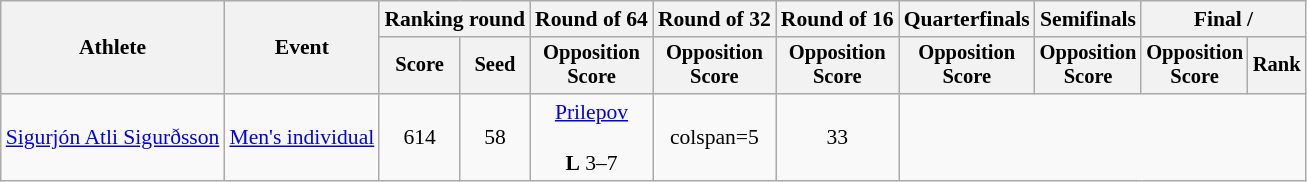<table class="wikitable" style="font-size:90%">
<tr>
<th rowspan=2>Athlete</th>
<th rowspan=2>Event</th>
<th colspan=2>Ranking round</th>
<th>Round of 64</th>
<th>Round of 32</th>
<th>Round of 16</th>
<th>Quarterfinals</th>
<th>Semifinals</th>
<th colspan=2>Final / </th>
</tr>
<tr style="font-size:95%">
<th>Score</th>
<th>Seed</th>
<th>Opposition<br>Score</th>
<th>Opposition<br>Score</th>
<th>Opposition<br>Score</th>
<th>Opposition<br>Score</th>
<th>Opposition<br>Score</th>
<th>Opposition<br>Score</th>
<th>Rank</th>
</tr>
<tr align=center>
<td align=left><a href='#'>Sigurjón Atli Sigurðsson</a></td>
<td align=left><a href='#'>Men's individual</a></td>
<td>614</td>
<td>58</td>
<td><a href='#'>Prilepov</a><br><br><strong>L</strong> 3–7</td>
<td>colspan=5 </td>
<td>33</td>
</tr>
</table>
